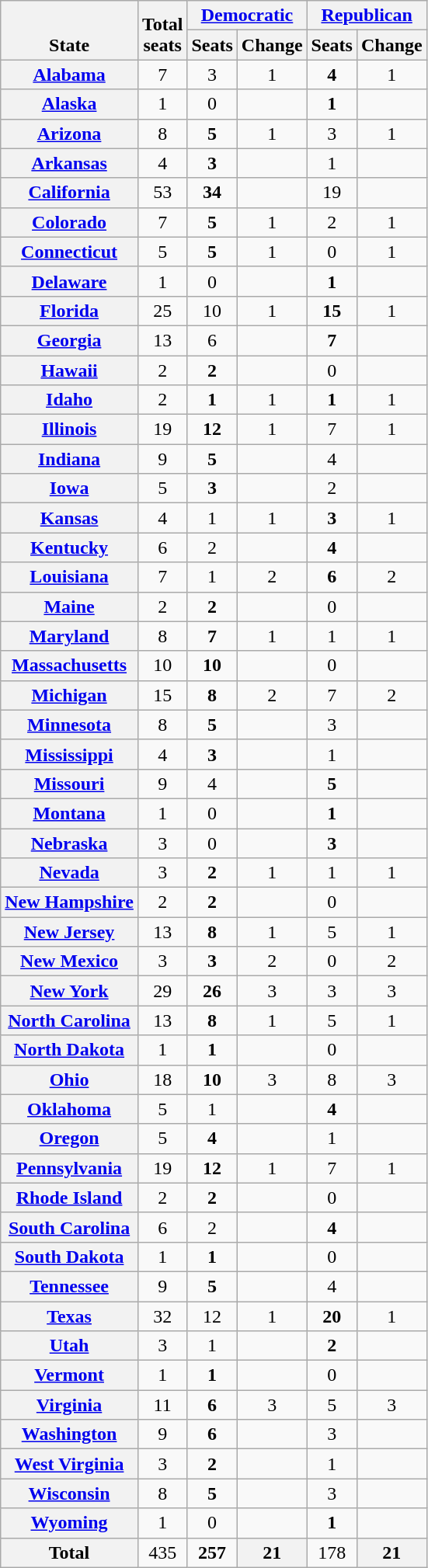<table class=wikitable style="text-align:center">
<tr valign=bottom>
<th rowspan=2>State</th>
<th rowspan=2>Total<br>seats</th>
<th colspan=2 ><a href='#'>Democratic</a></th>
<th colspan=2 ><a href='#'>Republican</a></th>
</tr>
<tr>
<th>Seats</th>
<th>Change</th>
<th>Seats</th>
<th>Change</th>
</tr>
<tr>
<th><a href='#'>Alabama</a></th>
<td>7</td>
<td>3</td>
<td>1</td>
<td><strong>4</strong></td>
<td>1</td>
</tr>
<tr>
<th><a href='#'>Alaska</a></th>
<td>1</td>
<td>0</td>
<td></td>
<td><strong>1</strong></td>
<td></td>
</tr>
<tr>
<th><a href='#'>Arizona</a></th>
<td>8</td>
<td><strong>5</strong></td>
<td>1</td>
<td>3</td>
<td>1</td>
</tr>
<tr>
<th><a href='#'>Arkansas</a></th>
<td>4</td>
<td><strong>3</strong></td>
<td></td>
<td>1</td>
<td></td>
</tr>
<tr>
<th><a href='#'>California</a></th>
<td>53</td>
<td><strong>34</strong></td>
<td></td>
<td>19</td>
<td></td>
</tr>
<tr>
<th><a href='#'>Colorado</a></th>
<td>7</td>
<td><strong>5</strong></td>
<td>1</td>
<td>2</td>
<td>1</td>
</tr>
<tr>
<th><a href='#'>Connecticut</a></th>
<td>5</td>
<td><strong>5</strong></td>
<td>1</td>
<td>0</td>
<td>1</td>
</tr>
<tr>
<th><a href='#'>Delaware</a></th>
<td>1</td>
<td>0</td>
<td></td>
<td><strong>1</strong></td>
<td></td>
</tr>
<tr>
<th><a href='#'>Florida</a></th>
<td>25</td>
<td>10</td>
<td>1</td>
<td><strong>15</strong></td>
<td>1</td>
</tr>
<tr>
<th><a href='#'>Georgia</a></th>
<td>13</td>
<td>6</td>
<td></td>
<td><strong>7</strong></td>
<td></td>
</tr>
<tr>
<th><a href='#'>Hawaii</a></th>
<td>2</td>
<td><strong>2</strong></td>
<td></td>
<td>0</td>
<td></td>
</tr>
<tr>
<th><a href='#'>Idaho</a></th>
<td>2</td>
<td><strong>1</strong></td>
<td>1</td>
<td><strong>1</strong></td>
<td>1</td>
</tr>
<tr>
<th><a href='#'>Illinois</a></th>
<td>19</td>
<td><strong>12</strong></td>
<td>1</td>
<td>7</td>
<td>1</td>
</tr>
<tr>
<th><a href='#'>Indiana</a></th>
<td>9</td>
<td><strong>5</strong></td>
<td></td>
<td>4</td>
<td></td>
</tr>
<tr>
<th><a href='#'>Iowa</a></th>
<td>5</td>
<td><strong>3</strong></td>
<td></td>
<td>2</td>
<td></td>
</tr>
<tr>
<th><a href='#'>Kansas</a></th>
<td>4</td>
<td>1</td>
<td> 1</td>
<td><strong>3</strong></td>
<td> 1</td>
</tr>
<tr>
<th><a href='#'>Kentucky</a></th>
<td>6</td>
<td>2</td>
<td></td>
<td><strong>4</strong></td>
<td></td>
</tr>
<tr>
<th><a href='#'>Louisiana</a></th>
<td>7</td>
<td>1</td>
<td> 2</td>
<td><strong>6</strong></td>
<td> 2</td>
</tr>
<tr>
<th><a href='#'>Maine</a></th>
<td>2</td>
<td><strong>2</strong></td>
<td></td>
<td>0</td>
<td></td>
</tr>
<tr>
<th><a href='#'>Maryland</a></th>
<td>8</td>
<td><strong>7</strong></td>
<td> 1</td>
<td>1</td>
<td> 1</td>
</tr>
<tr>
<th><a href='#'>Massachusetts</a></th>
<td>10</td>
<td><strong>10</strong></td>
<td></td>
<td>0</td>
<td></td>
</tr>
<tr>
<th><a href='#'>Michigan</a></th>
<td>15</td>
<td><strong>8</strong></td>
<td> 2</td>
<td>7</td>
<td> 2</td>
</tr>
<tr>
<th><a href='#'>Minnesota</a></th>
<td>8</td>
<td><strong>5</strong></td>
<td></td>
<td>3</td>
<td></td>
</tr>
<tr>
<th><a href='#'>Mississippi</a></th>
<td>4</td>
<td><strong>3</strong></td>
<td></td>
<td>1</td>
<td></td>
</tr>
<tr>
<th><a href='#'>Missouri</a></th>
<td>9</td>
<td>4</td>
<td></td>
<td><strong>5</strong></td>
<td></td>
</tr>
<tr>
<th><a href='#'>Montana</a></th>
<td>1</td>
<td>0</td>
<td></td>
<td><strong>1</strong></td>
<td></td>
</tr>
<tr>
<th><a href='#'>Nebraska</a></th>
<td>3</td>
<td>0</td>
<td></td>
<td><strong>3</strong></td>
<td></td>
</tr>
<tr>
<th><a href='#'>Nevada</a></th>
<td>3</td>
<td><strong>2</strong></td>
<td>1</td>
<td>1</td>
<td>1</td>
</tr>
<tr>
<th><a href='#'>New Hampshire</a></th>
<td>2</td>
<td><strong>2</strong></td>
<td></td>
<td>0</td>
<td></td>
</tr>
<tr>
<th><a href='#'>New Jersey</a></th>
<td>13</td>
<td><strong>8</strong></td>
<td>1</td>
<td>5</td>
<td>1</td>
</tr>
<tr>
<th><a href='#'>New Mexico</a></th>
<td>3</td>
<td><strong>3</strong></td>
<td> 2</td>
<td>0</td>
<td> 2</td>
</tr>
<tr>
<th><a href='#'>New York</a></th>
<td>29</td>
<td><strong>26</strong></td>
<td> 3</td>
<td>3</td>
<td> 3</td>
</tr>
<tr>
<th><a href='#'>North Carolina</a></th>
<td>13</td>
<td><strong>8</strong></td>
<td> 1</td>
<td>5</td>
<td> 1</td>
</tr>
<tr>
<th><a href='#'>North Dakota</a></th>
<td>1</td>
<td><strong>1</strong></td>
<td></td>
<td>0</td>
<td></td>
</tr>
<tr>
<th><a href='#'>Ohio</a></th>
<td>18</td>
<td><strong>10</strong></td>
<td> 3</td>
<td>8</td>
<td> 3</td>
</tr>
<tr>
<th><a href='#'>Oklahoma</a></th>
<td>5</td>
<td>1</td>
<td></td>
<td><strong>4</strong></td>
<td></td>
</tr>
<tr>
<th><a href='#'>Oregon</a></th>
<td>5</td>
<td><strong>4</strong></td>
<td></td>
<td>1</td>
<td></td>
</tr>
<tr>
<th><a href='#'>Pennsylvania</a></th>
<td>19</td>
<td><strong>12</strong></td>
<td> 1</td>
<td>7</td>
<td> 1</td>
</tr>
<tr>
<th><a href='#'>Rhode Island</a></th>
<td>2</td>
<td><strong>2</strong></td>
<td></td>
<td>0</td>
<td></td>
</tr>
<tr>
<th><a href='#'>South Carolina</a></th>
<td>6</td>
<td>2</td>
<td></td>
<td><strong>4</strong></td>
<td></td>
</tr>
<tr>
<th><a href='#'>South Dakota</a></th>
<td>1</td>
<td><strong>1</strong></td>
<td></td>
<td>0</td>
<td></td>
</tr>
<tr>
<th><a href='#'>Tennessee</a></th>
<td>9</td>
<td><strong>5</strong></td>
<td></td>
<td>4</td>
<td></td>
</tr>
<tr>
<th><a href='#'>Texas</a></th>
<td>32</td>
<td>12</td>
<td> 1</td>
<td><strong>20</strong></td>
<td> 1</td>
</tr>
<tr>
<th><a href='#'>Utah</a></th>
<td>3</td>
<td>1</td>
<td></td>
<td><strong>2</strong></td>
<td></td>
</tr>
<tr>
<th><a href='#'>Vermont</a></th>
<td>1</td>
<td><strong>1</strong></td>
<td></td>
<td>0</td>
<td></td>
</tr>
<tr>
<th><a href='#'>Virginia</a></th>
<td>11</td>
<td><strong>6</strong></td>
<td>3</td>
<td>5</td>
<td>3</td>
</tr>
<tr>
<th><a href='#'>Washington</a></th>
<td>9</td>
<td><strong>6</strong></td>
<td></td>
<td>3</td>
<td></td>
</tr>
<tr>
<th><a href='#'>West Virginia</a></th>
<td>3</td>
<td><strong>2</strong></td>
<td></td>
<td>1</td>
<td></td>
</tr>
<tr>
<th><a href='#'>Wisconsin</a></th>
<td>8</td>
<td><strong>5</strong></td>
<td></td>
<td>3</td>
<td></td>
</tr>
<tr>
<th><a href='#'>Wyoming</a></th>
<td>1</td>
<td>0</td>
<td></td>
<td><strong>1</strong></td>
<td></td>
</tr>
<tr>
<th>Total</th>
<td>435</td>
<td><strong>257</strong></td>
<th>21</th>
<td>178</td>
<th>21</th>
</tr>
</table>
